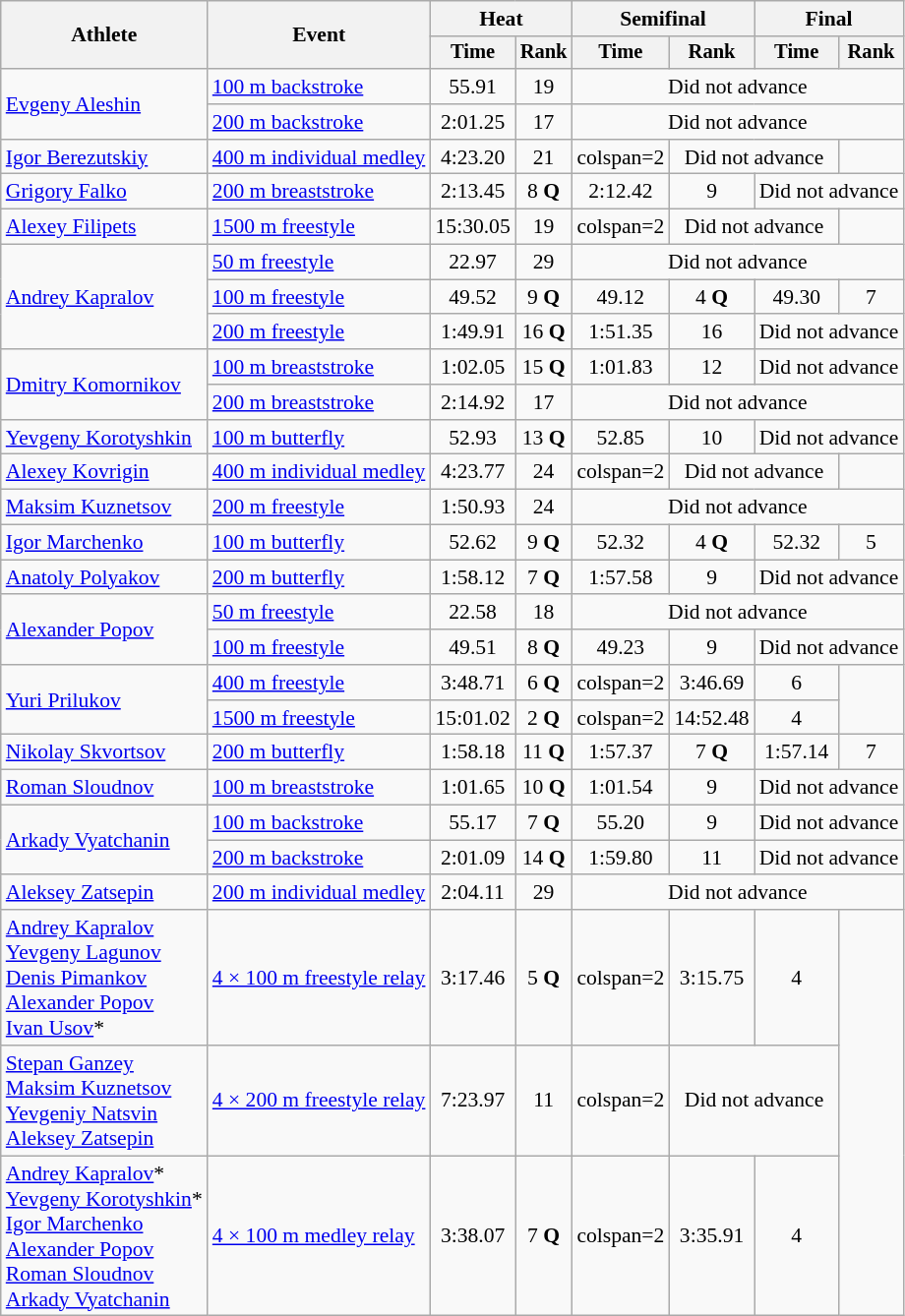<table class=wikitable style="font-size:90%">
<tr>
<th rowspan="2">Athlete</th>
<th rowspan="2">Event</th>
<th colspan="2">Heat</th>
<th colspan="2">Semifinal</th>
<th colspan="2">Final</th>
</tr>
<tr style="font-size:95%">
<th>Time</th>
<th>Rank</th>
<th>Time</th>
<th>Rank</th>
<th>Time</th>
<th>Rank</th>
</tr>
<tr align=center>
<td align=left rowspan=2><a href='#'>Evgeny Aleshin</a></td>
<td align=left><a href='#'>100 m backstroke</a></td>
<td>55.91</td>
<td>19</td>
<td colspan=4>Did not advance</td>
</tr>
<tr align=center>
<td align=left><a href='#'>200 m backstroke</a></td>
<td>2:01.25</td>
<td>17</td>
<td colspan=4>Did not advance</td>
</tr>
<tr align=center>
<td align=left><a href='#'>Igor Berezutskiy</a></td>
<td align=left><a href='#'>400 m individual medley</a></td>
<td>4:23.20</td>
<td>21</td>
<td>colspan=2 </td>
<td colspan=2>Did not advance</td>
</tr>
<tr align=center>
<td align=left><a href='#'>Grigory Falko</a></td>
<td align=left><a href='#'>200 m breaststroke</a></td>
<td>2:13.45</td>
<td>8 <strong>Q</strong></td>
<td>2:12.42</td>
<td>9</td>
<td colspan=2>Did not advance</td>
</tr>
<tr align=center>
<td align=left><a href='#'>Alexey Filipets</a></td>
<td align=left><a href='#'>1500 m freestyle</a></td>
<td>15:30.05</td>
<td>19</td>
<td>colspan=2 </td>
<td colspan=2>Did not advance</td>
</tr>
<tr align=center>
<td align=left rowspan=3><a href='#'>Andrey Kapralov</a></td>
<td align=left><a href='#'>50 m freestyle</a></td>
<td>22.97</td>
<td>29</td>
<td colspan=4>Did not advance</td>
</tr>
<tr align=center>
<td align=left><a href='#'>100 m freestyle</a></td>
<td>49.52</td>
<td>9 <strong>Q</strong></td>
<td>49.12</td>
<td>4 <strong>Q</strong></td>
<td>49.30</td>
<td>7</td>
</tr>
<tr align=center>
<td align=left><a href='#'>200 m freestyle</a></td>
<td>1:49.91</td>
<td>16 <strong>Q</strong></td>
<td>1:51.35</td>
<td>16</td>
<td colspan=2>Did not advance</td>
</tr>
<tr align=center>
<td align=left rowspan=2><a href='#'>Dmitry Komornikov</a></td>
<td align=left><a href='#'>100 m breaststroke</a></td>
<td>1:02.05</td>
<td>15 <strong>Q</strong></td>
<td>1:01.83</td>
<td>12</td>
<td colspan=2>Did not advance</td>
</tr>
<tr align=center>
<td align=left><a href='#'>200 m breaststroke</a></td>
<td>2:14.92</td>
<td>17</td>
<td colspan=4>Did not advance</td>
</tr>
<tr align=center>
<td align=left><a href='#'>Yevgeny Korotyshkin</a></td>
<td align=left><a href='#'>100 m butterfly</a></td>
<td>52.93</td>
<td>13 <strong>Q</strong></td>
<td>52.85</td>
<td>10</td>
<td colspan=2>Did not advance</td>
</tr>
<tr align=center>
<td align=left><a href='#'>Alexey Kovrigin</a></td>
<td align=left><a href='#'>400 m individual medley</a></td>
<td>4:23.77</td>
<td>24</td>
<td>colspan=2 </td>
<td colspan=2>Did not advance</td>
</tr>
<tr align=center>
<td align=left><a href='#'>Maksim Kuznetsov</a></td>
<td align=left><a href='#'>200 m freestyle</a></td>
<td>1:50.93</td>
<td>24</td>
<td colspan=4>Did not advance</td>
</tr>
<tr align=center>
<td align=left><a href='#'>Igor Marchenko</a></td>
<td align=left><a href='#'>100 m butterfly</a></td>
<td>52.62</td>
<td>9 <strong>Q</strong></td>
<td>52.32</td>
<td>4 <strong>Q</strong></td>
<td>52.32</td>
<td>5</td>
</tr>
<tr align=center>
<td align=left><a href='#'>Anatoly Polyakov</a></td>
<td align=left><a href='#'>200 m butterfly</a></td>
<td>1:58.12</td>
<td>7 <strong>Q</strong></td>
<td>1:57.58</td>
<td>9</td>
<td colspan=2>Did not advance</td>
</tr>
<tr align=center>
<td align=left rowspan=2><a href='#'>Alexander Popov</a></td>
<td align=left><a href='#'>50 m freestyle</a></td>
<td>22.58</td>
<td>18</td>
<td colspan=4>Did not advance</td>
</tr>
<tr align=center>
<td align=left><a href='#'>100 m freestyle</a></td>
<td>49.51</td>
<td>8 <strong>Q</strong></td>
<td>49.23</td>
<td>9</td>
<td colspan=2>Did not advance</td>
</tr>
<tr align=center>
<td align=left rowspan=2><a href='#'>Yuri Prilukov</a></td>
<td align=left><a href='#'>400 m freestyle</a></td>
<td>3:48.71</td>
<td>6 <strong>Q</strong></td>
<td>colspan=2 </td>
<td>3:46.69</td>
<td>6</td>
</tr>
<tr align=center>
<td align=left><a href='#'>1500 m freestyle</a></td>
<td>15:01.02</td>
<td>2 <strong>Q</strong></td>
<td>colspan=2 </td>
<td>14:52.48</td>
<td>4</td>
</tr>
<tr align=center>
<td align=left><a href='#'>Nikolay Skvortsov</a></td>
<td align=left><a href='#'>200 m butterfly</a></td>
<td>1:58.18</td>
<td>11 <strong>Q</strong></td>
<td>1:57.37</td>
<td>7 <strong>Q</strong></td>
<td>1:57.14</td>
<td>7</td>
</tr>
<tr align=center>
<td align=left><a href='#'>Roman Sloudnov</a></td>
<td align=left><a href='#'>100 m breaststroke</a></td>
<td>1:01.65</td>
<td>10 <strong>Q</strong></td>
<td>1:01.54</td>
<td>9</td>
<td colspan=2>Did not advance</td>
</tr>
<tr align=center>
<td align=left rowspan=2><a href='#'>Arkady Vyatchanin</a></td>
<td align=left><a href='#'>100 m backstroke</a></td>
<td>55.17</td>
<td>7 <strong>Q</strong></td>
<td>55.20</td>
<td>9</td>
<td colspan=2>Did not advance</td>
</tr>
<tr align=center>
<td align=left><a href='#'>200 m backstroke</a></td>
<td>2:01.09</td>
<td>14 <strong>Q</strong></td>
<td>1:59.80</td>
<td>11</td>
<td colspan=2>Did not advance</td>
</tr>
<tr align=center>
<td align=left><a href='#'>Aleksey Zatsepin</a></td>
<td align=left><a href='#'>200 m individual medley</a></td>
<td>2:04.11</td>
<td>29</td>
<td colspan=4>Did not advance</td>
</tr>
<tr align=center>
<td align=left><a href='#'>Andrey Kapralov</a><br><a href='#'>Yevgeny Lagunov</a><br><a href='#'>Denis Pimankov</a><br><a href='#'>Alexander Popov</a><br><a href='#'>Ivan Usov</a>*</td>
<td align=left><a href='#'>4 × 100 m freestyle relay</a></td>
<td>3:17.46</td>
<td>5 <strong>Q</strong></td>
<td>colspan=2 </td>
<td>3:15.75</td>
<td>4</td>
</tr>
<tr align=center>
<td align=left><a href='#'>Stepan Ganzey</a><br><a href='#'>Maksim Kuznetsov</a><br><a href='#'>Yevgeniy Natsvin</a><br><a href='#'>Aleksey Zatsepin</a></td>
<td align=left><a href='#'>4 × 200 m freestyle relay</a></td>
<td>7:23.97</td>
<td>11</td>
<td>colspan=2 </td>
<td colspan=2>Did not advance</td>
</tr>
<tr align=center>
<td align=left><a href='#'>Andrey Kapralov</a>*<br><a href='#'>Yevgeny Korotyshkin</a>*<br><a href='#'>Igor Marchenko</a><br><a href='#'>Alexander Popov</a><br><a href='#'>Roman Sloudnov</a><br><a href='#'>Arkady Vyatchanin</a></td>
<td align=left><a href='#'>4 × 100 m medley relay</a></td>
<td>3:38.07</td>
<td>7 <strong>Q</strong></td>
<td>colspan=2 </td>
<td>3:35.91</td>
<td>4</td>
</tr>
</table>
